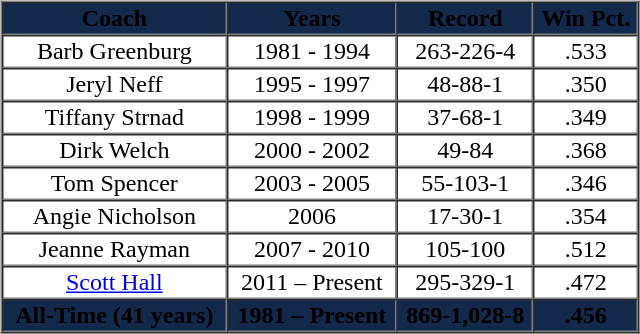<table>
<tr>
<td valign="top"><br><table cellpadding="1" border="1" cellspacing="0" style="width:110%;">
<tr>
<th bgcolor="#13294B"><span>Coach</span></th>
<th bgcolor="#13294B"><span>Years</span></th>
<th bgcolor="#13294B"><span>Record</span></th>
<th bgcolor="#13294B"><span>Win Pct.</span></th>
</tr>
<tr style="text-align:center;">
<td>Barb Greenburg</td>
<td>1981 - 1994</td>
<td>263-226-4</td>
<td>.533</td>
</tr>
<tr style="text-align:center;">
<td>Jeryl Neff</td>
<td>1995 - 1997</td>
<td>48-88-1</td>
<td>.350</td>
</tr>
<tr style="text-align:center;">
<td>Tiffany Strnad</td>
<td>1998 - 1999</td>
<td>37-68-1</td>
<td>.349</td>
</tr>
<tr style="text-align:center;">
<td>Dirk Welch</td>
<td>2000 - 2002</td>
<td>49-84</td>
<td>.368</td>
</tr>
<tr style="text-align:center;">
<td>Tom Spencer</td>
<td>2003 - 2005</td>
<td>55-103-1</td>
<td>.346</td>
</tr>
<tr style="text-align:center;">
<td>Angie Nicholson</td>
<td>2006</td>
<td>17-30-1</td>
<td>.354</td>
</tr>
<tr style="text-align:center;">
<td>Jeanne Rayman</td>
<td>2007 - 2010</td>
<td>105-100</td>
<td>.512</td>
</tr>
<tr style="text-align:center;">
<td><a href='#'>Scott Hall</a></td>
<td>2011 – Present</td>
<td>295-329-1</td>
<td>.472</td>
</tr>
<tr>
<th bgcolor="#13294B"><span>All-Time (41 years)</span></th>
<th bgcolor="#13294B"><span>1981 – Present</span></th>
<th bgcolor="#13294B"><span>869-1,028-8</span></th>
<th bgcolor="#13294B"><span>.456</span></th>
</tr>
</table>
</td>
</tr>
</table>
